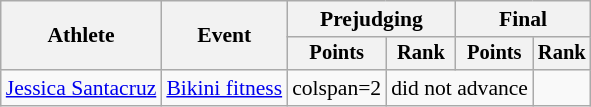<table class=wikitable style="font-size:90%">
<tr>
<th rowspan="2">Athlete</th>
<th rowspan="2">Event</th>
<th colspan="2">Prejudging</th>
<th colspan="2">Final</th>
</tr>
<tr style="font-size:95%">
<th>Points</th>
<th>Rank</th>
<th>Points</th>
<th>Rank</th>
</tr>
<tr align=center>
<td align=left><a href='#'>Jessica Santacruz</a></td>
<td align=left><a href='#'>Bikini fitness</a></td>
<td>colspan=2 </td>
<td colspan=2>did not advance</td>
</tr>
</table>
